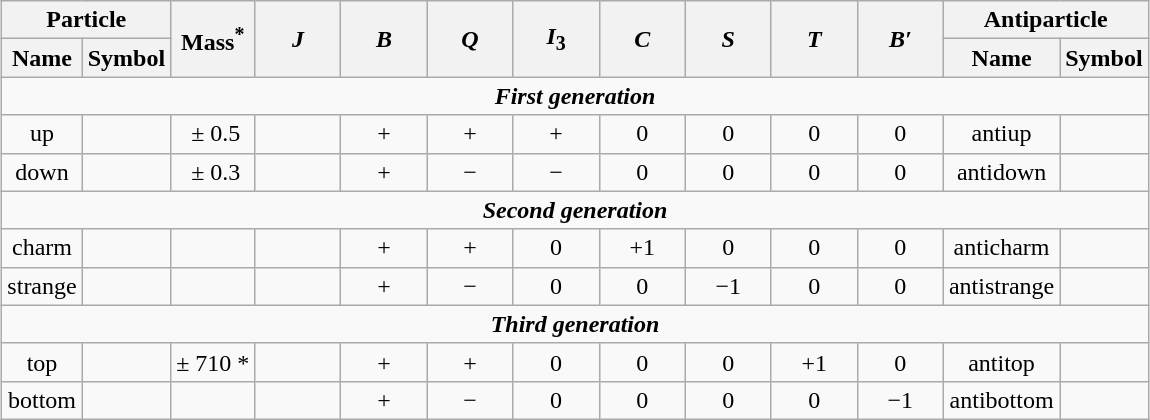<table class="wikitable" style="margin: 0 auto; text-align:center">
<tr>
<th colspan="2">Particle</th>
<th rowspan="2">Mass<sup>*</sup> </th>
<th rowspan="2" width="50"><em>J</em> </th>
<th rowspan="2" width="50"><em>B</em></th>
<th rowspan="2" width="50"><em>Q</em> </th>
<th rowspan="2" width="50"><em>I</em><sub>3</sub></th>
<th rowspan="2" width="50"><em>C</em></th>
<th rowspan="2" width="50"><em>S</em></th>
<th rowspan="2" width="50"><em>T</em></th>
<th rowspan="2" width="50"><em>B′</em></th>
<th colspan="2">Antiparticle</th>
</tr>
<tr>
<th>Name</th>
<th>Symbol</th>
<th>Name</th>
<th>Symbol</th>
</tr>
<tr>
<td colspan="13"><strong><em>First generation</em></strong></td>
</tr>
<tr>
<td>up</td>
<td></td>
<td> ± 0.5</td>
<td></td>
<td>+</td>
<td>+</td>
<td>+</td>
<td>0</td>
<td>0</td>
<td>0</td>
<td>0</td>
<td>antiup</td>
<td></td>
</tr>
<tr>
<td>down</td>
<td></td>
<td> ± 0.3</td>
<td></td>
<td>+</td>
<td>−</td>
<td>−</td>
<td>0</td>
<td>0</td>
<td>0</td>
<td>0</td>
<td>antidown</td>
<td></td>
</tr>
<tr>
<td colspan="13"><strong><em>Second generation</em></strong></td>
</tr>
<tr>
<td>charm</td>
<td></td>
<td></td>
<td></td>
<td>+</td>
<td>+</td>
<td>0</td>
<td>+1</td>
<td>0</td>
<td>0</td>
<td>0</td>
<td>anticharm</td>
<td></td>
</tr>
<tr>
<td>strange</td>
<td></td>
<td></td>
<td></td>
<td>+</td>
<td>−</td>
<td>0</td>
<td>0</td>
<td>−1</td>
<td>0</td>
<td>0</td>
<td>antistrange</td>
<td></td>
</tr>
<tr>
<td colspan="13"><strong><em>Third generation</em></strong></td>
</tr>
<tr>
<td>top</td>
<td></td>
<td> ± 710 *</td>
<td></td>
<td>+</td>
<td>+</td>
<td>0</td>
<td>0</td>
<td>0</td>
<td>+1</td>
<td>0</td>
<td>antitop</td>
<td></td>
</tr>
<tr>
<td>bottom</td>
<td></td>
<td></td>
<td></td>
<td>+</td>
<td>−</td>
<td>0</td>
<td>0</td>
<td>0</td>
<td>0</td>
<td>−1</td>
<td>antibottom</td>
<td></td>
</tr>
</table>
